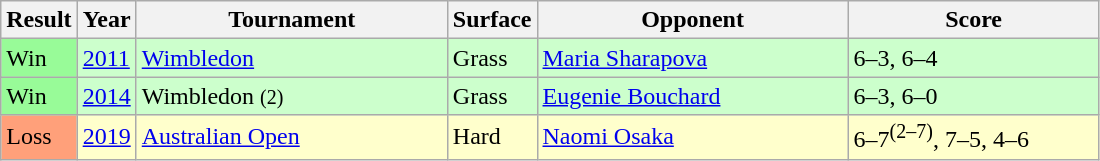<table class="sortable wikitable">
<tr>
<th>Result</th>
<th>Year</th>
<th style="width:200px">Tournament</th>
<th>Surface</th>
<th style="width:200px">Opponent</th>
<th style="width:160px" class="unsortable">Score</th>
</tr>
<tr style="background:#cfc;">
<td bgcolor=98FB98>Win</td>
<td><a href='#'>2011</a></td>
<td><a href='#'>Wimbledon</a></td>
<td>Grass</td>
<td> <a href='#'>Maria Sharapova</a></td>
<td>6–3, 6–4</td>
</tr>
<tr style="background:#cfc;">
<td bgcolor=98FB98>Win</td>
<td><a href='#'>2014</a></td>
<td>Wimbledon <small>(2)</small></td>
<td>Grass</td>
<td> <a href='#'>Eugenie Bouchard</a></td>
<td>6–3, 6–0</td>
</tr>
<tr style="background:#ffc;">
<td bgcolor=ffa07a>Loss</td>
<td><a href='#'>2019</a></td>
<td><a href='#'>Australian Open</a></td>
<td>Hard</td>
<td> <a href='#'>Naomi Osaka</a></td>
<td>6–7<sup>(2–7)</sup>, 7–5, 4–6</td>
</tr>
</table>
